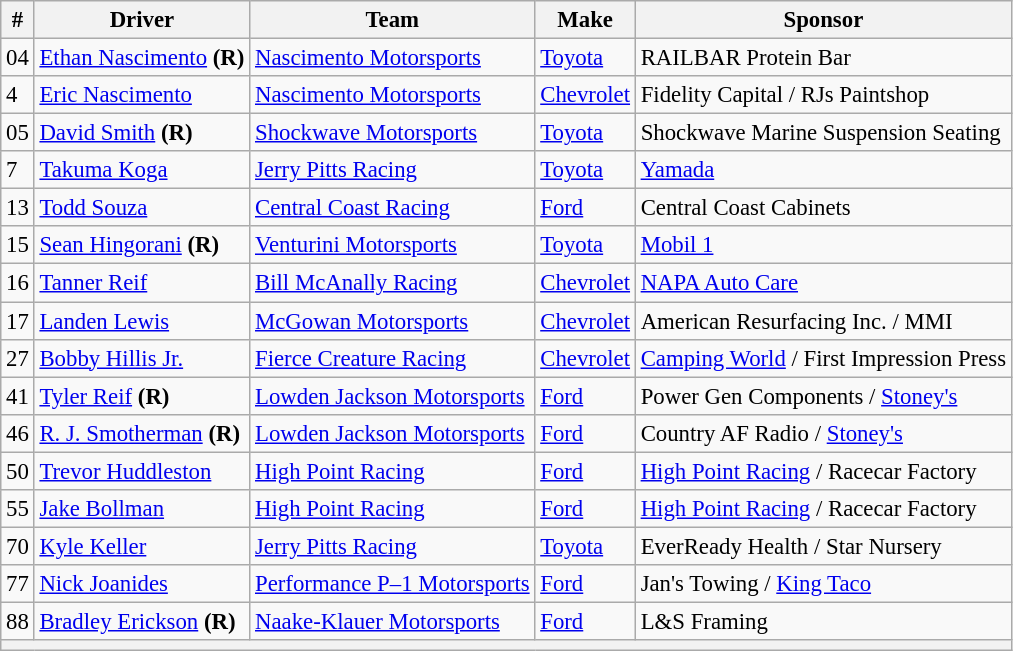<table class="wikitable" style="font-size: 95%;">
<tr>
<th>#</th>
<th>Driver</th>
<th>Team</th>
<th>Make</th>
<th>Sponsor</th>
</tr>
<tr>
<td>04</td>
<td><a href='#'>Ethan Nascimento</a> <strong>(R)</strong></td>
<td><a href='#'>Nascimento Motorsports</a></td>
<td><a href='#'>Toyota</a></td>
<td>RAILBAR Protein Bar</td>
</tr>
<tr>
<td>4</td>
<td><a href='#'>Eric Nascimento</a></td>
<td><a href='#'>Nascimento Motorsports</a></td>
<td><a href='#'>Chevrolet</a></td>
<td>Fidelity Capital / RJs Paintshop</td>
</tr>
<tr>
<td>05</td>
<td><a href='#'>David Smith</a> <strong>(R)</strong></td>
<td><a href='#'>Shockwave Motorsports</a></td>
<td><a href='#'>Toyota</a></td>
<td>Shockwave Marine Suspension Seating</td>
</tr>
<tr>
<td>7</td>
<td><a href='#'>Takuma Koga</a></td>
<td><a href='#'>Jerry Pitts Racing</a></td>
<td><a href='#'>Toyota</a></td>
<td><a href='#'>Yamada</a></td>
</tr>
<tr>
<td>13</td>
<td><a href='#'>Todd Souza</a></td>
<td><a href='#'>Central Coast Racing</a></td>
<td><a href='#'>Ford</a></td>
<td>Central Coast Cabinets</td>
</tr>
<tr>
<td>15</td>
<td><a href='#'>Sean Hingorani</a> <strong>(R)</strong></td>
<td><a href='#'>Venturini Motorsports</a></td>
<td><a href='#'>Toyota</a></td>
<td><a href='#'>Mobil 1</a></td>
</tr>
<tr>
<td>16</td>
<td><a href='#'>Tanner Reif</a></td>
<td><a href='#'>Bill McAnally Racing</a></td>
<td><a href='#'>Chevrolet</a></td>
<td><a href='#'>NAPA Auto Care</a></td>
</tr>
<tr>
<td>17</td>
<td><a href='#'>Landen Lewis</a></td>
<td><a href='#'>McGowan Motorsports</a></td>
<td><a href='#'>Chevrolet</a></td>
<td>American Resurfacing Inc. / MMI</td>
</tr>
<tr>
<td>27</td>
<td nowrap=""><a href='#'>Bobby Hillis Jr.</a></td>
<td><a href='#'>Fierce Creature Racing</a></td>
<td><a href='#'>Chevrolet</a></td>
<td><a href='#'>Camping World</a> / First Impression Press</td>
</tr>
<tr>
<td>41</td>
<td><a href='#'>Tyler Reif</a> <strong>(R)</strong></td>
<td><a href='#'>Lowden Jackson Motorsports</a></td>
<td><a href='#'>Ford</a></td>
<td>Power Gen Components / <a href='#'>Stoney's</a></td>
</tr>
<tr>
<td>46</td>
<td><a href='#'>R. J. Smotherman</a> <strong>(R)</strong></td>
<td><a href='#'>Lowden Jackson Motorsports</a></td>
<td><a href='#'>Ford</a></td>
<td>Country AF Radio / <a href='#'>Stoney's</a></td>
</tr>
<tr>
<td>50</td>
<td><a href='#'>Trevor Huddleston</a></td>
<td><a href='#'>High Point Racing</a></td>
<td><a href='#'>Ford</a></td>
<td><a href='#'>High Point Racing</a> / Racecar Factory</td>
</tr>
<tr>
<td>55</td>
<td><a href='#'>Jake Bollman</a></td>
<td><a href='#'>High Point Racing</a></td>
<td><a href='#'>Ford</a></td>
<td><a href='#'>High Point Racing</a> / Racecar Factory</td>
</tr>
<tr>
<td>70</td>
<td><a href='#'>Kyle Keller</a></td>
<td nowrap=""><a href='#'>Jerry Pitts Racing</a></td>
<td><a href='#'>Toyota</a></td>
<td>EverReady Health / Star Nursery</td>
</tr>
<tr>
<td>77</td>
<td><a href='#'>Nick Joanides</a></td>
<td nowrap=""><a href='#'>Performance P–1 Motorsports</a></td>
<td><a href='#'>Ford</a></td>
<td>Jan's Towing / <a href='#'>King Taco</a></td>
</tr>
<tr>
<td>88</td>
<td><a href='#'>Bradley Erickson</a> <strong>(R)</strong></td>
<td><a href='#'>Naake-Klauer Motorsports</a></td>
<td><a href='#'>Ford</a></td>
<td>L&S Framing</td>
</tr>
<tr>
<th colspan="5"></th>
</tr>
</table>
